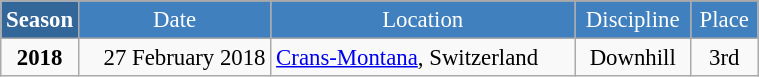<table class="wikitable" style="font-size:95%; text-align:center; border:grey solid 1px; border-collapse:collapse;" width="40%">
<tr style="background-color:#369; color:white;">
<td rowspan="2" colspan="1" width="5%"><strong>Season</strong></td>
</tr>
<tr style="background-color:#4180be; color:white;">
<td>Date</td>
<td>Location</td>
<td>Discipline</td>
<td>Place</td>
</tr>
<tr>
<td><strong>2018</strong></td>
<td align=right>27 February 2018</td>
<td align=left> <a href='#'>Crans-Montana</a>, Switzerland</td>
<td>Downhill</td>
<td>3rd</td>
</tr>
</table>
